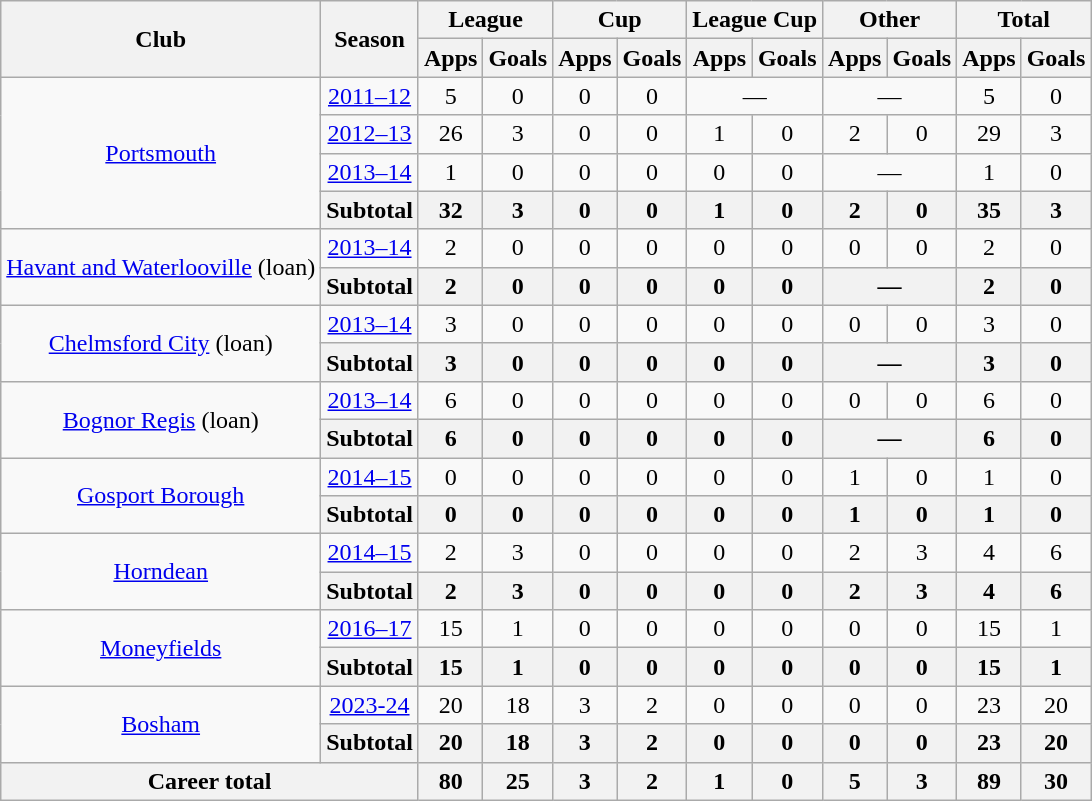<table class="wikitable" style="text-align:center">
<tr>
<th rowspan="2">Club</th>
<th rowspan="2">Season</th>
<th colspan="2">League</th>
<th colspan="2">Cup</th>
<th colspan="2">League Cup</th>
<th colspan="2">Other</th>
<th ! colspan="2">Total</th>
</tr>
<tr>
<th>Apps</th>
<th>Goals</th>
<th>Apps</th>
<th>Goals</th>
<th>Apps</th>
<th>Goals</th>
<th>Apps</th>
<th>Goals</th>
<th>Apps</th>
<th>Goals</th>
</tr>
<tr>
<td rowspan="4"><a href='#'>Portsmouth</a></td>
<td><a href='#'>2011–12</a></td>
<td>5</td>
<td>0</td>
<td>0</td>
<td>0</td>
<td colspan="2">—</td>
<td colspan="2">—</td>
<td>5</td>
<td>0</td>
</tr>
<tr>
<td><a href='#'>2012–13</a></td>
<td>26</td>
<td>3</td>
<td>0</td>
<td>0</td>
<td>1</td>
<td>0</td>
<td>2</td>
<td>0</td>
<td>29</td>
<td>3</td>
</tr>
<tr>
<td><a href='#'>2013–14</a></td>
<td>1</td>
<td>0</td>
<td>0</td>
<td>0</td>
<td>0</td>
<td>0</td>
<td colspan="2">—</td>
<td>1</td>
<td>0</td>
</tr>
<tr>
<th>Subtotal</th>
<th>32</th>
<th>3</th>
<th>0</th>
<th>0</th>
<th>1</th>
<th>0</th>
<th>2</th>
<th>0</th>
<th>35</th>
<th>3</th>
</tr>
<tr>
<td rowspan="2"><a href='#'>Havant and Waterlooville</a> (loan)</td>
<td><a href='#'>2013–14</a></td>
<td>2</td>
<td>0</td>
<td>0</td>
<td>0</td>
<td>0</td>
<td>0</td>
<td>0</td>
<td>0</td>
<td>2</td>
<td>0</td>
</tr>
<tr>
<th>Subtotal</th>
<th>2</th>
<th>0</th>
<th>0</th>
<th>0</th>
<th>0</th>
<th>0</th>
<th colspan="2">—</th>
<th>2</th>
<th>0</th>
</tr>
<tr>
<td rowspan="2"><a href='#'>Chelmsford City</a> (loan)</td>
<td><a href='#'>2013–14</a></td>
<td>3</td>
<td>0</td>
<td>0</td>
<td>0</td>
<td>0</td>
<td>0</td>
<td>0</td>
<td>0</td>
<td>3</td>
<td>0</td>
</tr>
<tr>
<th>Subtotal</th>
<th>3</th>
<th>0</th>
<th>0</th>
<th>0</th>
<th>0</th>
<th>0</th>
<th colspan="2">—</th>
<th>3</th>
<th>0</th>
</tr>
<tr>
<td rowspan="2"><a href='#'>Bognor Regis</a> (loan)</td>
<td><a href='#'>2013–14</a></td>
<td>6</td>
<td>0</td>
<td>0</td>
<td>0</td>
<td>0</td>
<td>0</td>
<td>0</td>
<td>0</td>
<td>6</td>
<td>0</td>
</tr>
<tr>
<th>Subtotal</th>
<th>6</th>
<th>0</th>
<th>0</th>
<th>0</th>
<th>0</th>
<th>0</th>
<th colspan="2">—</th>
<th>6</th>
<th>0</th>
</tr>
<tr>
<td rowspan="2"><a href='#'>Gosport Borough</a></td>
<td><a href='#'>2014–15</a></td>
<td>0</td>
<td>0</td>
<td>0</td>
<td>0</td>
<td>0</td>
<td>0</td>
<td>1</td>
<td>0</td>
<td>1</td>
<td>0</td>
</tr>
<tr>
<th>Subtotal</th>
<th>0</th>
<th>0</th>
<th>0</th>
<th>0</th>
<th>0</th>
<th>0</th>
<th>1</th>
<th>0</th>
<th>1</th>
<th>0</th>
</tr>
<tr>
<td rowspan="2"><a href='#'>Horndean</a></td>
<td><a href='#'>2014–15</a></td>
<td>2</td>
<td>3</td>
<td>0</td>
<td>0</td>
<td>0</td>
<td>0</td>
<td>2</td>
<td>3</td>
<td>4</td>
<td>6</td>
</tr>
<tr>
<th>Subtotal</th>
<th>2</th>
<th>3</th>
<th>0</th>
<th>0</th>
<th>0</th>
<th>0</th>
<th>2</th>
<th>3</th>
<th>4</th>
<th>6</th>
</tr>
<tr>
<td rowspan="2"><a href='#'>Moneyfields</a></td>
<td><a href='#'>2016–17</a></td>
<td>15</td>
<td>1</td>
<td>0</td>
<td>0</td>
<td>0</td>
<td>0</td>
<td>0</td>
<td>0</td>
<td>15</td>
<td>1</td>
</tr>
<tr>
<th>Subtotal</th>
<th>15</th>
<th>1</th>
<th>0</th>
<th>0</th>
<th>0</th>
<th>0</th>
<th>0</th>
<th>0</th>
<th>15</th>
<th>1</th>
</tr>
<tr>
<td rowspan="2"><a href='#'>Bosham</a></td>
<td><a href='#'>2023-24</a></td>
<td>20</td>
<td>18</td>
<td>3</td>
<td>2</td>
<td>0</td>
<td>0</td>
<td>0</td>
<td>0</td>
<td>23</td>
<td>20</td>
</tr>
<tr>
<th>Subtotal</th>
<th>20</th>
<th>18</th>
<th>3</th>
<th>2</th>
<th>0</th>
<th>0</th>
<th>0</th>
<th>0</th>
<th>23</th>
<th>20</th>
</tr>
<tr>
<th colspan="2">Career total</th>
<th>80</th>
<th>25</th>
<th>3</th>
<th>2</th>
<th>1</th>
<th>0</th>
<th>5</th>
<th>3</th>
<th>89</th>
<th>30</th>
</tr>
</table>
